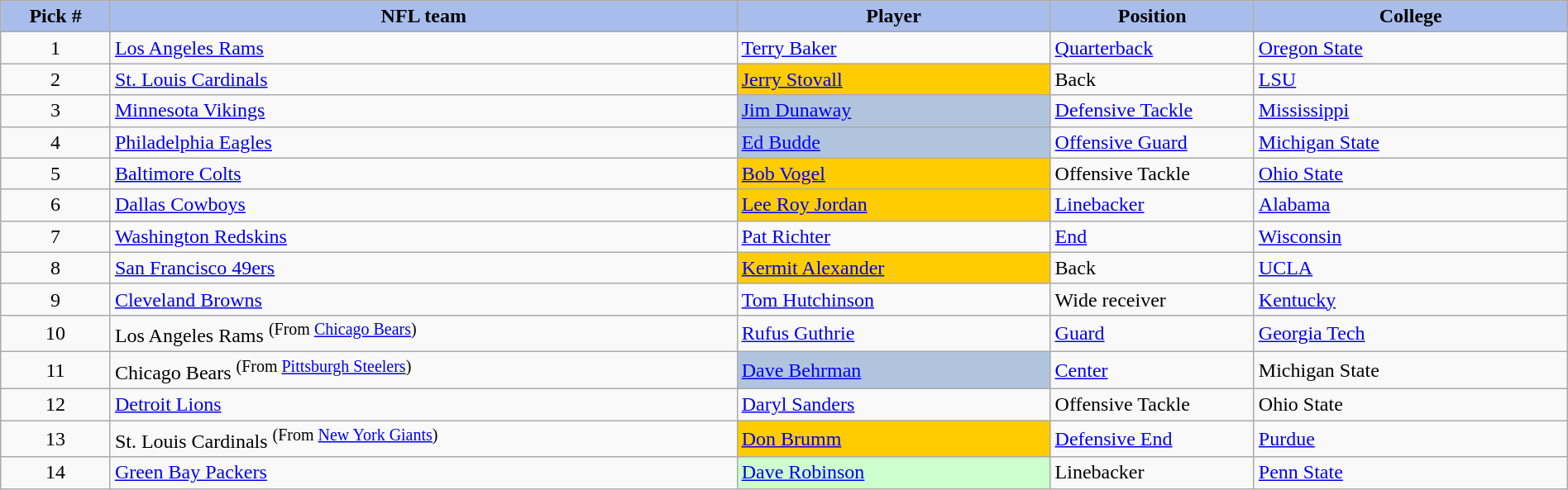<table class="wikitable sortable sortable" style="width: 100%">
<tr>
<th style="background:#A8BDEC;" width=7%>Pick #</th>
<th width=40% style="background:#A8BDEC;">NFL team</th>
<th width=20% style="background:#A8BDEC;">Player</th>
<th width=13% style="background:#A8BDEC;">Position</th>
<th style="background:#A8BDEC;">College</th>
</tr>
<tr>
<td align=center>1</td>
<td><a href='#'>Los Angeles Rams</a></td>
<td><a href='#'>Terry Baker</a></td>
<td><a href='#'>Quarterback</a></td>
<td><a href='#'>Oregon State</a></td>
</tr>
<tr>
<td align=center>2</td>
<td><a href='#'>St. Louis Cardinals</a></td>
<td bgcolor="#FFCC00"><a href='#'>Jerry Stovall</a></td>
<td>Back</td>
<td><a href='#'>LSU</a></td>
</tr>
<tr>
<td align=center>3</td>
<td><a href='#'>Minnesota Vikings</a></td>
<td bgcolor=lightsteelblue><a href='#'>Jim Dunaway</a></td>
<td><a href='#'>Defensive Tackle</a></td>
<td><a href='#'>Mississippi</a></td>
</tr>
<tr>
<td align=center>4</td>
<td><a href='#'>Philadelphia Eagles</a></td>
<td bgcolor=lightsteelblue><a href='#'>Ed Budde</a></td>
<td><a href='#'>Offensive Guard</a></td>
<td><a href='#'>Michigan State</a></td>
</tr>
<tr>
<td align=center>5</td>
<td><a href='#'>Baltimore Colts</a></td>
<td bgcolor="#FFCC00"><a href='#'>Bob Vogel</a></td>
<td>Offensive Tackle</td>
<td><a href='#'>Ohio State</a></td>
</tr>
<tr>
<td align=center>6</td>
<td><a href='#'>Dallas Cowboys</a></td>
<td bgcolor="#FFCC00"><a href='#'>Lee Roy Jordan</a></td>
<td><a href='#'>Linebacker</a></td>
<td><a href='#'>Alabama</a></td>
</tr>
<tr>
<td align=center>7</td>
<td><a href='#'>Washington Redskins</a></td>
<td><a href='#'>Pat Richter</a></td>
<td><a href='#'>End</a></td>
<td><a href='#'>Wisconsin</a></td>
</tr>
<tr>
<td align=center>8</td>
<td><a href='#'>San Francisco 49ers</a></td>
<td bgcolor="#FFCC00"><a href='#'>Kermit Alexander</a></td>
<td>Back</td>
<td><a href='#'>UCLA</a></td>
</tr>
<tr>
<td align=center>9</td>
<td><a href='#'>Cleveland Browns</a></td>
<td><a href='#'>Tom Hutchinson</a></td>
<td>Wide receiver</td>
<td><a href='#'>Kentucky</a></td>
</tr>
<tr>
<td align=center>10</td>
<td>Los Angeles Rams <sup>(From <a href='#'>Chicago Bears</a>)</sup></td>
<td><a href='#'>Rufus Guthrie</a></td>
<td><a href='#'>Guard</a></td>
<td><a href='#'>Georgia Tech</a></td>
</tr>
<tr>
<td align=center>11</td>
<td>Chicago Bears <sup>(From <a href='#'>Pittsburgh Steelers</a>)</sup></td>
<td bgcolor=lightsteelblue><a href='#'>Dave Behrman</a></td>
<td><a href='#'>Center</a></td>
<td>Michigan State</td>
</tr>
<tr>
<td align=center>12</td>
<td><a href='#'>Detroit Lions</a></td>
<td><a href='#'>Daryl Sanders</a></td>
<td>Offensive Tackle</td>
<td>Ohio State</td>
</tr>
<tr>
<td align=center>13</td>
<td>St. Louis Cardinals <sup>(From <a href='#'>New York Giants</a>)</sup></td>
<td bgcolor="#FFCC00"><a href='#'>Don Brumm</a></td>
<td><a href='#'>Defensive End</a></td>
<td><a href='#'>Purdue</a></td>
</tr>
<tr>
<td align=center>14</td>
<td><a href='#'>Green Bay Packers</a></td>
<td bgcolor="#CCFFCC"><a href='#'>Dave Robinson</a></td>
<td>Linebacker</td>
<td><a href='#'>Penn State</a></td>
</tr>
</table>
